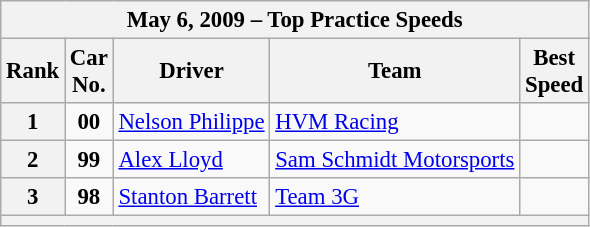<table class="wikitable" style="font-size:95%;">
<tr>
<th colspan=5>May 6, 2009 – Top Practice Speeds</th>
</tr>
<tr>
<th>Rank</th>
<th>Car<br>No.</th>
<th>Driver</th>
<th>Team</th>
<th>Best<br>Speed</th>
</tr>
<tr>
<th>1</th>
<td align=center><strong>00</strong></td>
<td> <a href='#'>Nelson Philippe</a></td>
<td><a href='#'>HVM Racing</a></td>
<td align=center></td>
</tr>
<tr>
<th>2</th>
<td align=center><strong>99</strong></td>
<td> <a href='#'>Alex Lloyd</a></td>
<td><a href='#'>Sam Schmidt Motorsports</a></td>
<td align=center></td>
</tr>
<tr>
<th>3</th>
<td align=center><strong>98</strong></td>
<td> <a href='#'>Stanton Barrett</a></td>
<td><a href='#'>Team 3G</a></td>
<td align=center></td>
</tr>
<tr>
<th colspan=5></th>
</tr>
</table>
